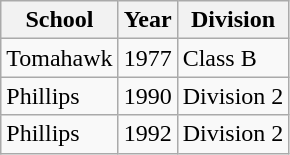<table class="wikitable">
<tr>
<th>School</th>
<th>Year</th>
<th>Division</th>
</tr>
<tr>
<td>Tomahawk</td>
<td>1977</td>
<td>Class B</td>
</tr>
<tr>
<td>Phillips</td>
<td>1990</td>
<td>Division 2</td>
</tr>
<tr>
<td>Phillips</td>
<td>1992</td>
<td>Division 2</td>
</tr>
</table>
